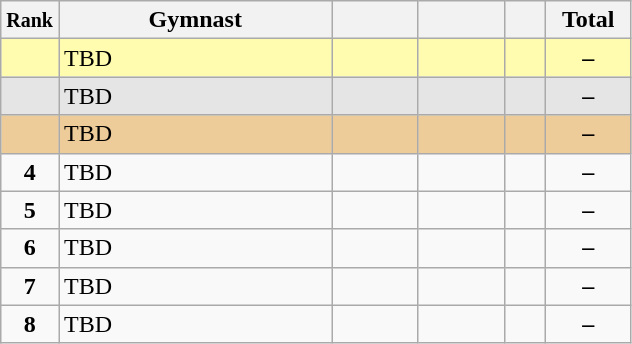<table style="text-align:center;" class="wikitable sortable">
<tr>
<th scope="col" style="width:15px;"><small>Rank</small></th>
<th scope="col" style="width:175px;">Gymnast</th>
<th scope="col" style="width:50px;"><small></small></th>
<th scope="col" style="width:50px;"><small></small></th>
<th scope="col" style="width:20px;"><small></small></th>
<th scope="col" style="width:50px;">Total</th>
</tr>
<tr style="background:#fffcaf;">
<td scope="row" style="text-align:center"><strong></strong></td>
<td style=text-align:left;">TBD</td>
<td></td>
<td></td>
<td></td>
<td><strong>–</strong></td>
</tr>
<tr style="background:#e5e5e5;">
<td scope="row" style="text-align:center"><strong></strong></td>
<td style=text-align:left;">TBD</td>
<td></td>
<td></td>
<td></td>
<td><strong>–</strong></td>
</tr>
<tr style="background:#ec9;">
<td scope="row" style="text-align:center"><strong></strong></td>
<td style=text-align:left;">TBD</td>
<td></td>
<td></td>
<td></td>
<td><strong>–</strong></td>
</tr>
<tr>
<td scope="row" style="text-align:center"><strong>4</strong></td>
<td style=text-align:left;">TBD</td>
<td></td>
<td></td>
<td></td>
<td><strong>–</strong></td>
</tr>
<tr>
<td scope="row" style="text-align:center"><strong>5</strong></td>
<td style=text-align:left;">TBD</td>
<td></td>
<td></td>
<td></td>
<td><strong>–</strong></td>
</tr>
<tr>
<td scope="row" style="text-align:center"><strong>6</strong></td>
<td style=text-align:left;">TBD</td>
<td></td>
<td></td>
<td></td>
<td><strong>–</strong></td>
</tr>
<tr>
<td scope="row" style="text-align:center"><strong>7</strong></td>
<td style=text-align:left;">TBD</td>
<td></td>
<td></td>
<td></td>
<td><strong>–</strong></td>
</tr>
<tr>
<td scope="row" style="text-align:center"><strong>8</strong></td>
<td style=text-align:left;">TBD</td>
<td></td>
<td></td>
<td></td>
<td><strong>–</strong></td>
</tr>
</table>
